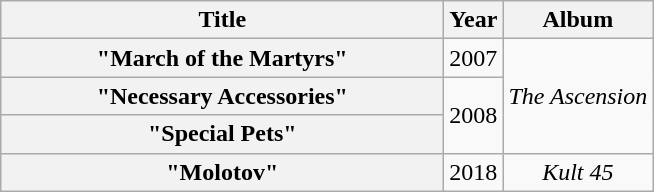<table class="wikitable plainrowheaders" style="text-align:center;">
<tr>
<th scope="col" style="width:18em;">Title</th>
<th scope="col">Year</th>
<th scope="col">Album</th>
</tr>
<tr>
<th scope="row">"March of the Martyrs"</th>
<td>2007</td>
<td rowspan="3"><em>The Ascension</em></td>
</tr>
<tr>
<th scope="row">"Necessary Accessories"</th>
<td rowspan="2">2008</td>
</tr>
<tr>
<th scope="row">"Special Pets"</th>
</tr>
<tr>
<th scope="row">"Molotov"</th>
<td>2018</td>
<td><em>Kult 45</em></td>
</tr>
</table>
